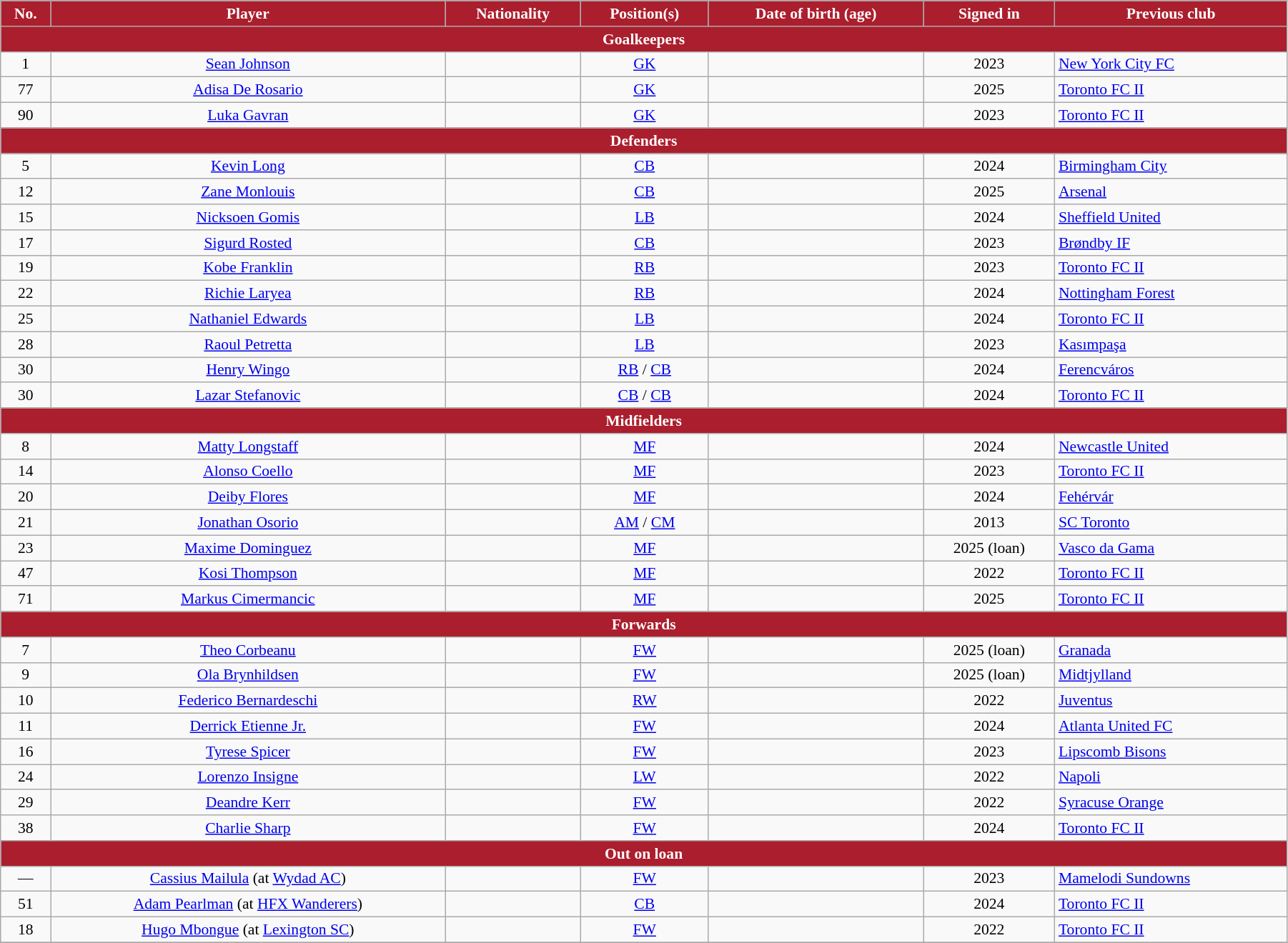<table class="wikitable sortable" style="text-align:center; font-size:90%; width:95%;">
<tr>
<th style="background:#AB1E2D; color:white; text-align:center;">No.</th>
<th style="background:#AB1E2D; color:white; text-align:center;">Player</th>
<th style="background:#AB1E2D; color:white; text-align:center;">Nationality</th>
<th style="background:#AB1E2D; color:white; text-align:center;">Position(s)</th>
<th style="background:#AB1E2D; color:white; text-align:center;">Date of birth (age)</th>
<th style="background:#AB1E2D; color:white; text-align:center;">Signed in</th>
<th style="background:#AB1E2D; color:white; text-align:center;">Previous club</th>
</tr>
<tr>
<th colspan="7" style="background:#AB1E2D; color:white; text-align:center;">Goalkeepers</th>
</tr>
<tr>
<td>1</td>
<td><a href='#'>Sean Johnson</a></td>
<td></td>
<td><a href='#'>GK</a></td>
<td></td>
<td>2023</td>
<td align="left"> <a href='#'>New York City FC</a></td>
</tr>
<tr>
<td>77</td>
<td><a href='#'>Adisa De Rosario</a></td>
<td></td>
<td><a href='#'>GK</a></td>
<td></td>
<td>2025</td>
<td align="left"> <a href='#'>Toronto FC II</a></td>
</tr>
<tr>
<td>90</td>
<td><a href='#'>Luka Gavran</a></td>
<td></td>
<td><a href='#'>GK</a></td>
<td></td>
<td>2023</td>
<td align="left"> <a href='#'>Toronto FC II</a></td>
</tr>
<tr>
<th colspan="7" style="background:#AB1E2D; color:white; text-align:center;">Defenders</th>
</tr>
<tr>
<td>5</td>
<td><a href='#'>Kevin Long</a></td>
<td></td>
<td><a href='#'>CB</a></td>
<td></td>
<td>2024</td>
<td align="left"> <a href='#'>Birmingham City</a></td>
</tr>
<tr>
<td>12</td>
<td><a href='#'>Zane Monlouis</a></td>
<td></td>
<td><a href='#'>CB</a></td>
<td></td>
<td>2025</td>
<td align="left"> <a href='#'>Arsenal</a></td>
</tr>
<tr>
<td>15</td>
<td><a href='#'>Nicksoen Gomis</a></td>
<td></td>
<td><a href='#'>LB</a></td>
<td></td>
<td>2024</td>
<td align="left"> <a href='#'>Sheffield United</a></td>
</tr>
<tr>
<td>17</td>
<td><a href='#'>Sigurd Rosted</a></td>
<td></td>
<td><a href='#'>CB</a></td>
<td></td>
<td>2023</td>
<td align="left"> <a href='#'>Brøndby IF</a></td>
</tr>
<tr>
<td>19</td>
<td><a href='#'>Kobe Franklin</a></td>
<td></td>
<td><a href='#'>RB</a></td>
<td></td>
<td>2023</td>
<td align="left"> <a href='#'>Toronto FC II</a></td>
</tr>
<tr>
<td>22</td>
<td><a href='#'>Richie Laryea</a></td>
<td></td>
<td><a href='#'>RB</a></td>
<td></td>
<td>2024</td>
<td align="left"> <a href='#'>Nottingham Forest</a></td>
</tr>
<tr>
<td>25</td>
<td><a href='#'>Nathaniel Edwards</a></td>
<td></td>
<td><a href='#'>LB</a></td>
<td></td>
<td>2024</td>
<td align="left"> <a href='#'>Toronto FC II</a></td>
</tr>
<tr>
<td>28</td>
<td><a href='#'>Raoul Petretta</a></td>
<td></td>
<td><a href='#'>LB</a></td>
<td></td>
<td>2023</td>
<td align="left"> <a href='#'>Kasımpaşa</a></td>
</tr>
<tr>
<td>30</td>
<td><a href='#'>Henry Wingo</a></td>
<td></td>
<td><a href='#'>RB</a> / <a href='#'>CB</a></td>
<td></td>
<td>2024</td>
<td align="left"> <a href='#'>Ferencváros</a></td>
</tr>
<tr>
<td>30</td>
<td><a href='#'>Lazar Stefanovic</a></td>
<td></td>
<td><a href='#'>CB</a> / <a href='#'>CB</a></td>
<td></td>
<td>2024</td>
<td align="left"> <a href='#'>Toronto FC II</a></td>
</tr>
<tr>
<th colspan="7" style="background:#AB1E2D; color:white; text-align:center;">Midfielders</th>
</tr>
<tr>
<td>8</td>
<td><a href='#'>Matty Longstaff</a></td>
<td></td>
<td><a href='#'>MF</a></td>
<td></td>
<td>2024</td>
<td align="left"> <a href='#'>Newcastle United</a></td>
</tr>
<tr>
<td>14</td>
<td><a href='#'>Alonso Coello</a></td>
<td></td>
<td><a href='#'>MF</a></td>
<td></td>
<td>2023</td>
<td align="left"> <a href='#'>Toronto FC II</a></td>
</tr>
<tr>
<td>20</td>
<td><a href='#'>Deiby Flores</a></td>
<td></td>
<td><a href='#'>MF</a></td>
<td></td>
<td>2024</td>
<td align="left"> <a href='#'>Fehérvár</a></td>
</tr>
<tr>
<td>21</td>
<td><a href='#'>Jonathan Osorio</a></td>
<td></td>
<td><a href='#'>AM</a> / <a href='#'>CM</a></td>
<td></td>
<td>2013</td>
<td align="left"> <a href='#'>SC Toronto</a></td>
</tr>
<tr>
<td>23</td>
<td><a href='#'>Maxime Dominguez</a></td>
<td></td>
<td><a href='#'>MF</a></td>
<td></td>
<td>2025 (loan)</td>
<td align="left"> <a href='#'>Vasco da Gama</a></td>
</tr>
<tr>
<td>47</td>
<td><a href='#'>Kosi Thompson</a></td>
<td></td>
<td><a href='#'>MF</a></td>
<td></td>
<td>2022</td>
<td align="left"> <a href='#'>Toronto FC II</a></td>
</tr>
<tr>
<td>71</td>
<td><a href='#'>Markus Cimermancic</a></td>
<td></td>
<td><a href='#'>MF</a></td>
<td></td>
<td>2025</td>
<td align="left"> <a href='#'>Toronto FC II</a></td>
</tr>
<tr>
<th colspan="7" style="background:#AB1E2D; color:white; text-align:center;">Forwards</th>
</tr>
<tr>
<td>7</td>
<td><a href='#'>Theo Corbeanu</a></td>
<td></td>
<td><a href='#'>FW</a></td>
<td></td>
<td>2025 (loan)</td>
<td align="left"> <a href='#'>Granada</a></td>
</tr>
<tr>
<td>9</td>
<td><a href='#'>Ola Brynhildsen</a></td>
<td></td>
<td><a href='#'>FW</a></td>
<td></td>
<td>2025 (loan)</td>
<td align="left"> <a href='#'>Midtjylland</a></td>
</tr>
<tr>
<td>10</td>
<td><a href='#'>Federico Bernardeschi</a></td>
<td></td>
<td><a href='#'>RW</a></td>
<td></td>
<td>2022</td>
<td align="left"> <a href='#'>Juventus</a></td>
</tr>
<tr>
<td>11</td>
<td><a href='#'>Derrick Etienne Jr.</a></td>
<td></td>
<td><a href='#'>FW</a></td>
<td></td>
<td>2024</td>
<td align="left"> <a href='#'>Atlanta United FC</a></td>
</tr>
<tr>
<td>16</td>
<td><a href='#'>Tyrese Spicer</a></td>
<td></td>
<td><a href='#'>FW</a></td>
<td></td>
<td>2023</td>
<td align="left"> <a href='#'>Lipscomb Bisons</a></td>
</tr>
<tr>
<td>24</td>
<td><a href='#'>Lorenzo Insigne</a></td>
<td></td>
<td><a href='#'>LW</a></td>
<td></td>
<td>2022</td>
<td align="left"> <a href='#'>Napoli</a></td>
</tr>
<tr>
<td>29</td>
<td><a href='#'>Deandre Kerr</a></td>
<td></td>
<td><a href='#'>FW</a></td>
<td></td>
<td>2022</td>
<td align="left"> <a href='#'>Syracuse Orange</a></td>
</tr>
<tr>
<td>38</td>
<td><a href='#'>Charlie Sharp</a></td>
<td></td>
<td><a href='#'>FW</a></td>
<td></td>
<td>2024</td>
<td align="left"> <a href='#'>Toronto FC II</a></td>
</tr>
<tr>
<th colspan="7" style="background:#AB1E2D; color:white; text-align:center;">Out on loan</th>
</tr>
<tr>
<td>—</td>
<td><a href='#'>Cassius Mailula</a> (at <a href='#'>Wydad AC</a>)</td>
<td></td>
<td><a href='#'>FW</a></td>
<td></td>
<td>2023</td>
<td align="left"> <a href='#'>Mamelodi Sundowns</a></td>
</tr>
<tr>
<td>51</td>
<td><a href='#'>Adam Pearlman</a> (at <a href='#'>HFX Wanderers</a>)</td>
<td></td>
<td><a href='#'>CB</a></td>
<td></td>
<td>2024</td>
<td align="left"> <a href='#'>Toronto FC II</a></td>
</tr>
<tr>
<td>18</td>
<td><a href='#'>Hugo Mbongue</a> (at <a href='#'>Lexington SC</a>)</td>
<td></td>
<td><a href='#'>FW</a></td>
<td></td>
<td>2022</td>
<td align="left"> <a href='#'>Toronto FC II</a></td>
</tr>
<tr>
</tr>
</table>
